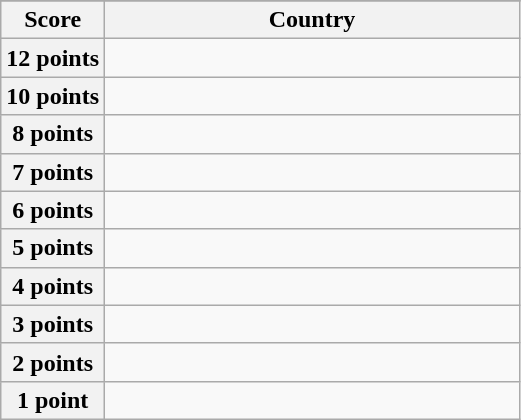<table class="wikitable">
<tr>
</tr>
<tr>
<th scope="col" width="20%">Score</th>
<th scope="col">Country</th>
</tr>
<tr>
<th scope="row">12 points</th>
<td></td>
</tr>
<tr>
<th scope="row">10 points</th>
<td></td>
</tr>
<tr>
<th scope="row">8 points</th>
<td></td>
</tr>
<tr>
<th scope="row">7 points</th>
<td></td>
</tr>
<tr>
<th scope="row">6 points</th>
<td></td>
</tr>
<tr>
<th scope="row">5 points</th>
<td></td>
</tr>
<tr>
<th scope="row">4 points</th>
<td></td>
</tr>
<tr>
<th scope="row">3 points</th>
<td></td>
</tr>
<tr>
<th scope="row">2 points</th>
<td></td>
</tr>
<tr>
<th scope="row">1 point</th>
<td></td>
</tr>
</table>
